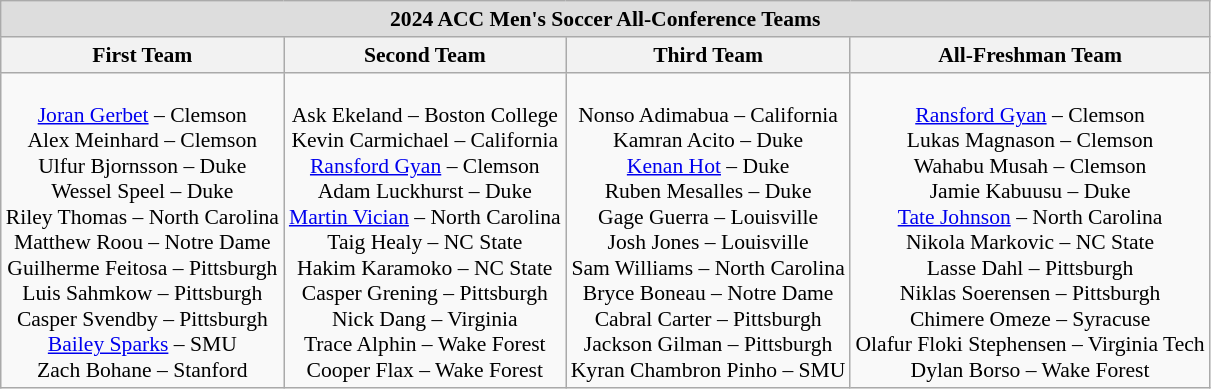<table class="wikitable" style="white-space:nowrap; font-size:90%;">
<tr>
<td colspan="7" style="text-align:center; background:#ddd;"><strong>2024 ACC Men's Soccer All-Conference Teams</strong></td>
</tr>
<tr>
<th>First Team</th>
<th>Second Team</th>
<th>Third Team</th>
<th>All-Freshman Team</th>
</tr>
<tr>
<td align="center"><br><a href='#'>Joran Gerbet</a> – Clemson<br>
Alex Meinhard – Clemson<br>
Ulfur Bjornsson – Duke<br>
Wessel Speel – Duke<br>
Riley Thomas – North Carolina<br>
Matthew Roou – Notre Dame<br>
Guilherme Feitosa – Pittsburgh<br>
Luis Sahmkow – Pittsburgh<br>
Casper Svendby – Pittsburgh<br>
<a href='#'>Bailey Sparks</a> – SMU<br>
Zach Bohane – Stanford</td>
<td align="center"><br>Ask Ekeland – Boston College<br>
Kevin Carmichael – California<br>
<a href='#'>Ransford Gyan</a> – Clemson<br>
Adam Luckhurst – Duke<br>
<a href='#'>Martin Vician</a> – North Carolina<br>
Taig Healy – NC State<br>
Hakim Karamoko – NC State<br>
Casper Grening – Pittsburgh<br>
Nick Dang – Virginia<br>
Trace Alphin – Wake Forest<br>
Cooper Flax – Wake Forest</td>
<td align="center"><br>Nonso Adimabua – California<br>
Kamran Acito – Duke<br>
<a href='#'>Kenan Hot</a> – Duke<br>
Ruben Mesalles – Duke<br>
Gage Guerra – Louisville<br>
Josh Jones – Louisville<br>
Sam Williams – North Carolina<br>
Bryce Boneau – Notre Dame<br>
Cabral Carter – Pittsburgh<br>
Jackson Gilman – Pittsburgh<br>
Kyran Chambron Pinho – SMU</td>
<td align="center"><br><a href='#'>Ransford Gyan</a> – Clemson<br>
Lukas Magnason – Clemson<br>
Wahabu Musah – Clemson<br>
Jamie Kabuusu – Duke<br>
<a href='#'>Tate Johnson</a> – North Carolina<br>
Nikola Markovic – NC State<br>
Lasse Dahl – Pittsburgh<br>
Niklas Soerensen – Pittsburgh<br>
Chimere Omeze – Syracuse<br>
Olafur Floki Stephensen – Virginia Tech<br>
Dylan Borso – Wake Forest</td>
</tr>
</table>
